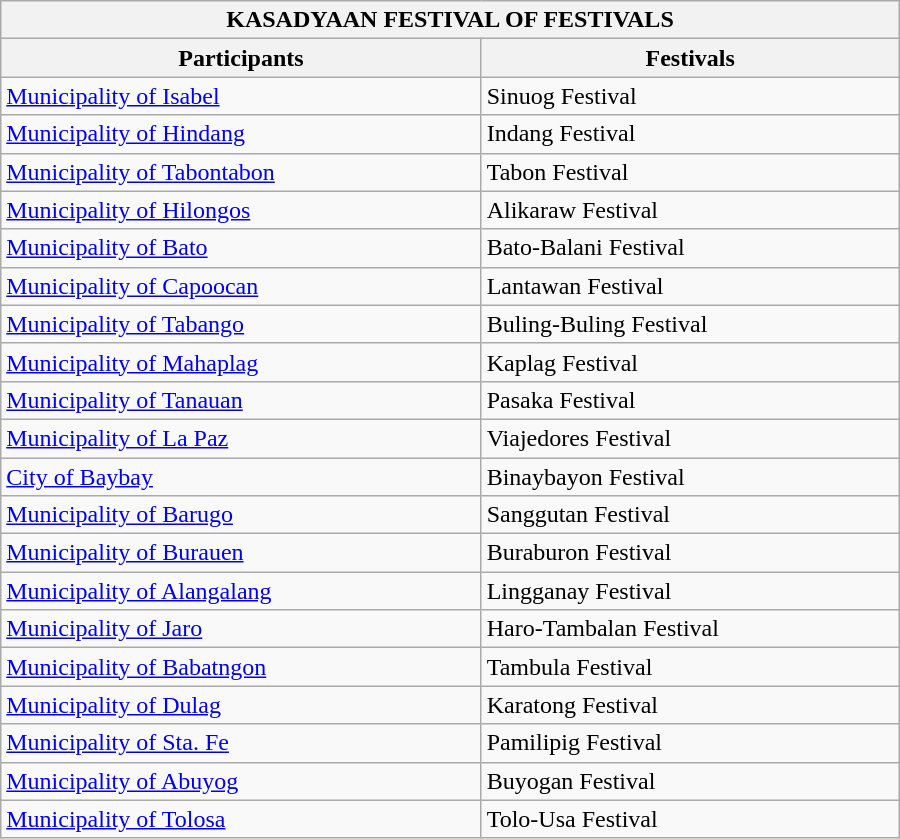<table class="wikitable" style="width: 600px">
<tr>
<th colspan="2">KASADYAAN FESTIVAL OF FESTIVALS</th>
</tr>
<tr>
<th>Participants</th>
<th>Festivals</th>
</tr>
<tr>
<td><a href='#'>Municipality of Isabel</a></td>
<td>Sinuog Festival</td>
</tr>
<tr>
<td><a href='#'>Municipality of Hindang</a></td>
<td>Indang Festival</td>
</tr>
<tr>
<td><a href='#'>Municipality of Tabontabon</a></td>
<td>Tabon Festival</td>
</tr>
<tr>
<td><a href='#'>Municipality of Hilongos</a></td>
<td>Alikaraw Festival</td>
</tr>
<tr>
<td><a href='#'>Municipality of Bato</a></td>
<td>Bato-Balani Festival</td>
</tr>
<tr>
<td><a href='#'>Municipality of Capoocan</a></td>
<td>Lantawan Festival</td>
</tr>
<tr>
<td><a href='#'>Municipality of Tabango</a></td>
<td>Buling-Buling Festival</td>
</tr>
<tr>
<td><a href='#'>Municipality of Mahaplag</a></td>
<td>Kaplag Festival</td>
</tr>
<tr>
<td><a href='#'>Municipality of Tanauan</a></td>
<td>Pasaka Festival</td>
</tr>
<tr>
<td><a href='#'>Municipality of La Paz</a></td>
<td>Viajedores Festival</td>
</tr>
<tr>
<td><a href='#'>City of Baybay</a></td>
<td>Binaybayon Festival</td>
</tr>
<tr>
<td><a href='#'>Municipality of Barugo</a></td>
<td>Sanggutan Festival</td>
</tr>
<tr>
<td><a href='#'>Municipality of Burauen</a></td>
<td>Buraburon Festival</td>
</tr>
<tr>
<td><a href='#'>Municipality of Alangalang</a></td>
<td>Lingganay Festival</td>
</tr>
<tr>
<td><a href='#'>Municipality of Jaro</a></td>
<td>Haro-Tambalan Festival</td>
</tr>
<tr>
<td><a href='#'>Municipality of Babatngon</a></td>
<td>Tambula Festival</td>
</tr>
<tr>
<td><a href='#'>Municipality of Dulag</a></td>
<td>Karatong Festival</td>
</tr>
<tr>
<td><a href='#'>Municipality of Sta. Fe</a></td>
<td>Pamilipig Festival</td>
</tr>
<tr>
<td><a href='#'>Municipality of Abuyog</a></td>
<td>Buyogan Festival</td>
</tr>
<tr>
<td><a href='#'>Municipality of Tolosa</a></td>
<td>Tolo-Usa Festival</td>
</tr>
</table>
